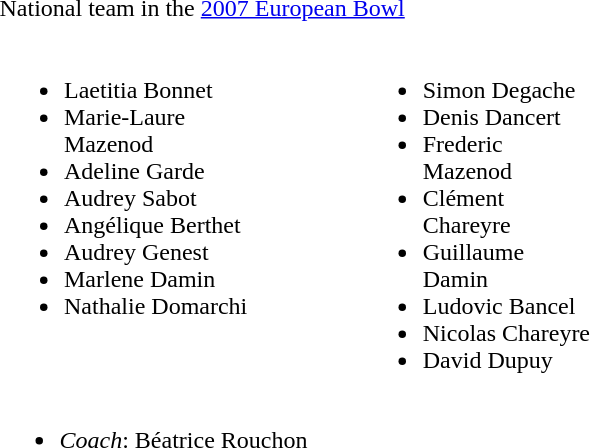<table>
<tr>
<td width="400" style="margin: 0 0 0 0" valig=top><br>National team in the <a href='#'>2007 European Bowl</a><table>
<tr>
<td valign="top"><br><ul><li>Laetitia Bonnet</li><li>Marie-Laure Mazenod</li><li>Adeline Garde</li><li>Audrey Sabot</li><li>Angélique Berthet</li><li>Audrey Genest</li><li>Marlene Damin</li><li>Nathalie Domarchi</li></ul></td>
<td width="50"> </td>
<td valign="top"><br><ul><li>Simon Degache</li><li>Denis Dancert</li><li>Frederic Mazenod</li><li>Clément Chareyre</li><li>Guillaume Damin</li><li>Ludovic Bancel</li><li>Nicolas Chareyre</li><li>David Dupuy</li></ul></td>
</tr>
</table>
<ul><li><em>Coach</em>: Béatrice Rouchon</li></ul></td>
</tr>
</table>
